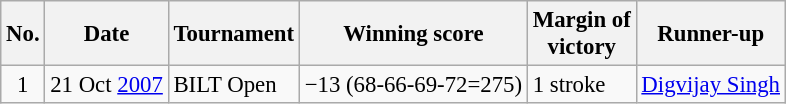<table class="wikitable" style="font-size:95%;">
<tr>
<th>No.</th>
<th>Date</th>
<th>Tournament</th>
<th>Winning score</th>
<th>Margin of<br>victory</th>
<th>Runner-up</th>
</tr>
<tr>
<td align=center>1</td>
<td align=right>21 Oct <a href='#'>2007</a></td>
<td>BILT Open</td>
<td>−13 (68-66-69-72=275)</td>
<td>1 stroke</td>
<td> <a href='#'>Digvijay Singh</a></td>
</tr>
</table>
